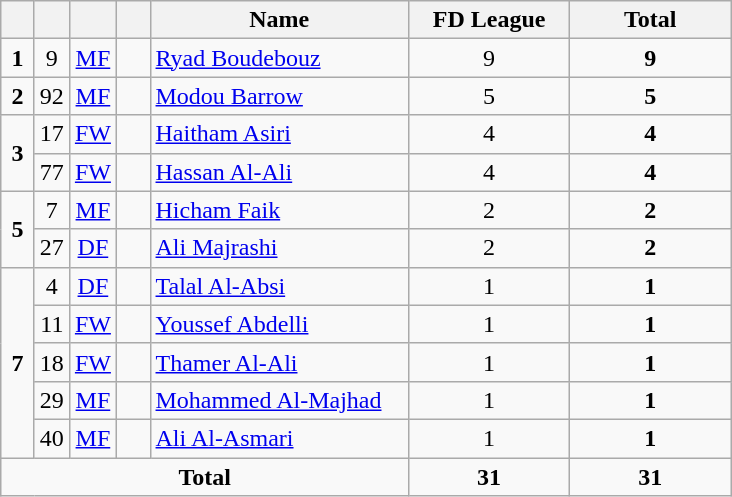<table class="wikitable" style="text-align:center">
<tr>
<th width=15></th>
<th width=15></th>
<th width=15></th>
<th width=15></th>
<th width=165>Name</th>
<th width=100>FD League</th>
<th width=100>Total</th>
</tr>
<tr>
<td><strong>1</strong></td>
<td>9</td>
<td><a href='#'>MF</a></td>
<td></td>
<td align=left><a href='#'>Ryad Boudebouz</a></td>
<td>9</td>
<td><strong>9</strong></td>
</tr>
<tr>
<td><strong>2</strong></td>
<td>92</td>
<td><a href='#'>MF</a></td>
<td></td>
<td align=left><a href='#'>Modou Barrow</a></td>
<td>5</td>
<td><strong>5</strong></td>
</tr>
<tr>
<td rowspan=2><strong>3</strong></td>
<td>17</td>
<td><a href='#'>FW</a></td>
<td></td>
<td align=left><a href='#'>Haitham Asiri</a></td>
<td>4</td>
<td><strong>4</strong></td>
</tr>
<tr>
<td>77</td>
<td><a href='#'>FW</a></td>
<td></td>
<td align=left><a href='#'>Hassan Al-Ali</a></td>
<td>4</td>
<td><strong>4</strong></td>
</tr>
<tr>
<td rowspan=2><strong>5</strong></td>
<td>7</td>
<td><a href='#'>MF</a></td>
<td></td>
<td align=left><a href='#'>Hicham Faik</a></td>
<td>2</td>
<td><strong>2</strong></td>
</tr>
<tr>
<td>27</td>
<td><a href='#'>DF</a></td>
<td></td>
<td align=left><a href='#'>Ali Majrashi</a></td>
<td>2</td>
<td><strong>2</strong></td>
</tr>
<tr>
<td rowspan=5><strong>7</strong></td>
<td>4</td>
<td><a href='#'>DF</a></td>
<td></td>
<td align=left><a href='#'>Talal Al-Absi</a></td>
<td>1</td>
<td><strong>1</strong></td>
</tr>
<tr>
<td>11</td>
<td><a href='#'>FW</a></td>
<td></td>
<td align=left><a href='#'>Youssef Abdelli</a></td>
<td>1</td>
<td><strong>1</strong></td>
</tr>
<tr>
<td>18</td>
<td><a href='#'>FW</a></td>
<td></td>
<td align=left><a href='#'>Thamer Al-Ali</a></td>
<td>1</td>
<td><strong>1</strong></td>
</tr>
<tr>
<td>29</td>
<td><a href='#'>MF</a></td>
<td></td>
<td align=left><a href='#'>Mohammed Al-Majhad</a></td>
<td>1</td>
<td><strong>1</strong></td>
</tr>
<tr>
<td>40</td>
<td><a href='#'>MF</a></td>
<td></td>
<td align=left><a href='#'>Ali Al-Asmari</a></td>
<td>1</td>
<td><strong>1</strong></td>
</tr>
<tr>
<td colspan=5><strong>Total</strong></td>
<td><strong>31</strong></td>
<td><strong>31</strong></td>
</tr>
</table>
